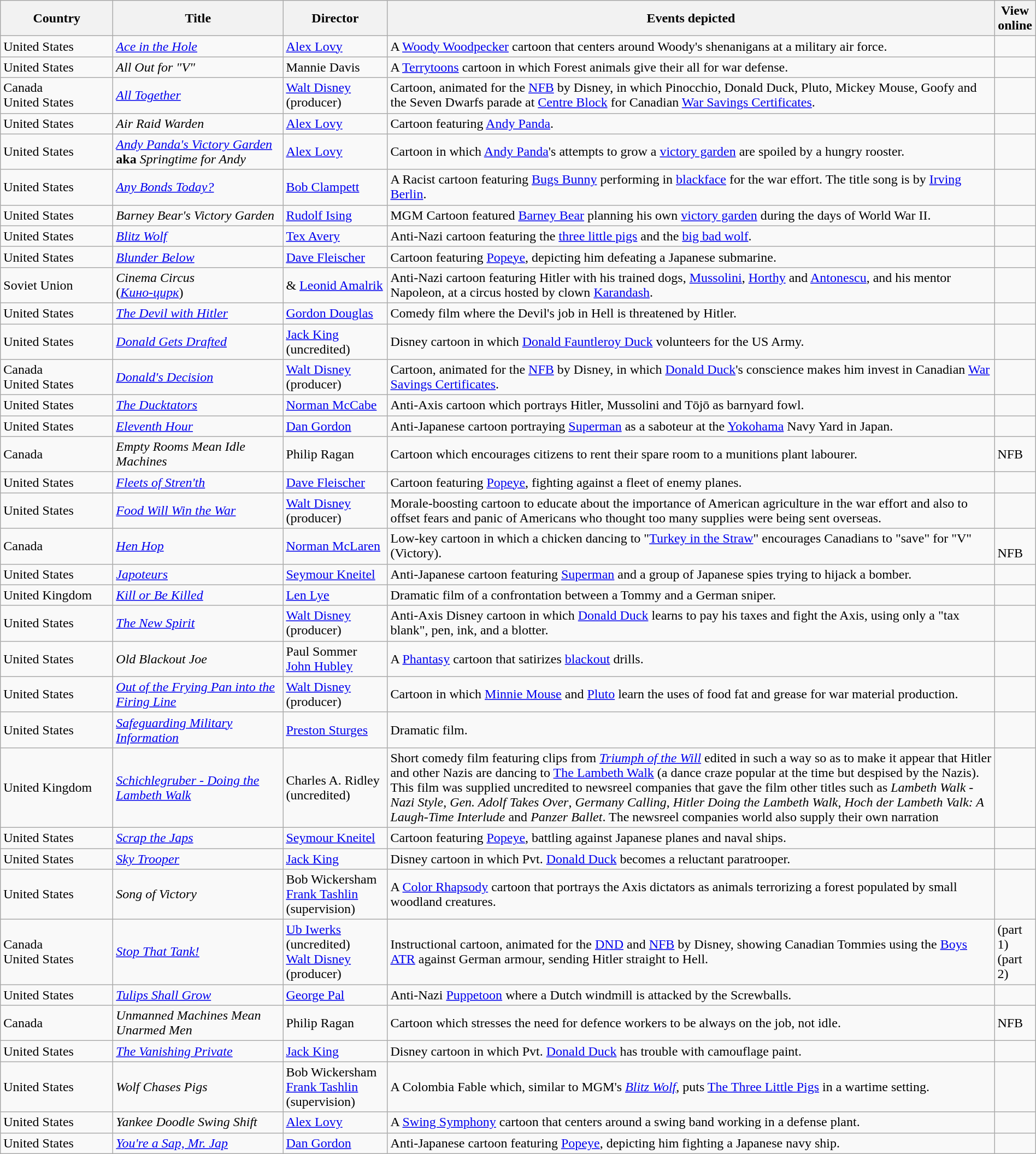<table class="wikitable" width="100%">
<tr>
<th width=130>Country</th>
<th width=200>Title</th>
<th width=120>Director</th>
<th>Events depicted</th>
<th>View<br>online</th>
</tr>
<tr>
<td>United States</td>
<td><a href='#'><em>Ace in the Hole</em></a></td>
<td><a href='#'>Alex Lovy</a></td>
<td>A <a href='#'>Woody Woodpecker</a> cartoon that centers around Woody's shenanigans at a military air force.</td>
<td><br></td>
</tr>
<tr>
<td>United States</td>
<td><em>All Out for "V"</em></td>
<td>Mannie Davis</td>
<td>A <a href='#'>Terrytoons</a> cartoon in which Forest animals give their all for war defense.</td>
<td></td>
</tr>
<tr>
<td>Canada<br>United States</td>
<td><em><a href='#'>All Together</a></em></td>
<td><a href='#'>Walt Disney</a> (producer)</td>
<td>Cartoon, animated for the <a href='#'>NFB</a> by Disney, in which Pinocchio, Donald Duck, Pluto, Mickey Mouse, Goofy and the Seven Dwarfs parade at <a href='#'>Centre Block</a> for Canadian <a href='#'>War Savings Certificates</a>.</td>
<td></td>
</tr>
<tr>
<td>United States</td>
<td><em>Air Raid Warden</em></td>
<td><a href='#'>Alex Lovy</a></td>
<td>Cartoon featuring <a href='#'>Andy Panda</a>.</td>
<td></td>
</tr>
<tr>
<td>United States</td>
<td><em><a href='#'>Andy Panda's Victory Garden</a></em> <strong>aka</strong> <em>Springtime for Andy</em></td>
<td><a href='#'>Alex Lovy</a></td>
<td>Cartoon in which <a href='#'>Andy Panda</a>'s attempts to grow a <a href='#'>victory garden</a> are spoiled by a hungry rooster.</td>
<td></td>
</tr>
<tr>
<td>United States</td>
<td><em><a href='#'>Any Bonds Today?</a></em></td>
<td><a href='#'>Bob Clampett</a></td>
<td>A Racist cartoon featuring <a href='#'>Bugs Bunny</a> performing in <a href='#'>blackface</a> for the war effort. The title song is by <a href='#'>Irving Berlin</a>.</td>
<td></td>
</tr>
<tr>
<td>United States</td>
<td><em>Barney Bear's Victory Garden</em></td>
<td><a href='#'>Rudolf Ising</a></td>
<td>MGM Cartoon featured <a href='#'>Barney Bear</a> planning his own <a href='#'>victory garden</a> during the days of World War II.</td>
<td></td>
</tr>
<tr>
<td>United States</td>
<td><em><a href='#'>Blitz Wolf</a></em></td>
<td><a href='#'>Tex Avery</a></td>
<td>Anti-Nazi cartoon featuring the <a href='#'>three little pigs</a> and the <a href='#'>big bad wolf</a>.</td>
<td><br></td>
</tr>
<tr>
<td>United States</td>
<td><em><a href='#'>Blunder Below</a></em></td>
<td><a href='#'>Dave Fleischer</a></td>
<td>Cartoon featuring <a href='#'>Popeye</a>, depicting him defeating a Japanese submarine.</td>
<td></td>
</tr>
<tr>
<td>Soviet Union</td>
<td><em>Cinema Circus</em><br>(<em><a href='#'>Кино-цирк</a></em>)</td>
<td> & <a href='#'>Leonid Amalrik</a></td>
<td>Anti-Nazi cartoon featuring Hitler with his trained dogs, <a href='#'>Mussolini</a>, <a href='#'>Horthy</a> and <a href='#'>Antonescu</a>, and his mentor Napoleon, at a circus hosted by clown <a href='#'>Karandash</a>.</td>
<td></td>
</tr>
<tr>
<td>United States</td>
<td><em><a href='#'>The Devil with Hitler</a></em></td>
<td><a href='#'>Gordon Douglas</a></td>
<td>Comedy film where the Devil's job in Hell is threatened by Hitler.</td>
<td></td>
</tr>
<tr>
<td>United States</td>
<td><em><a href='#'>Donald Gets Drafted</a></em></td>
<td><a href='#'>Jack King</a> (uncredited)</td>
<td>Disney cartoon in which <a href='#'>Donald Fauntleroy Duck</a> volunteers for the US Army.</td>
<td></td>
</tr>
<tr>
<td>Canada<br>United States</td>
<td><em><a href='#'>Donald's Decision</a></em></td>
<td><a href='#'>Walt Disney</a> (producer)</td>
<td>Cartoon, animated for the <a href='#'>NFB</a> by Disney, in which <a href='#'>Donald Duck</a>'s conscience makes him invest in Canadian <a href='#'>War Savings Certificates</a>.</td>
<td></td>
</tr>
<tr>
<td>United States</td>
<td><em><a href='#'>The Ducktators</a></em></td>
<td><a href='#'>Norman McCabe</a></td>
<td>Anti-Axis cartoon which portrays Hitler, Mussolini and Tōjō as barnyard fowl.</td>
<td></td>
</tr>
<tr>
<td>United States</td>
<td><em><a href='#'>Eleventh Hour</a></em></td>
<td><a href='#'>Dan Gordon</a></td>
<td>Anti-Japanese cartoon portraying <a href='#'>Superman</a> as a saboteur at the <a href='#'>Yokohama</a> Navy Yard in Japan.</td>
<td></td>
</tr>
<tr>
<td>Canada</td>
<td><em>Empty Rooms Mean Idle Machines</em></td>
<td>Philip Ragan</td>
<td>Cartoon which encourages citizens to rent their spare room to a munitions plant labourer.</td>
<td>NFB</td>
</tr>
<tr>
<td>United States</td>
<td><em><a href='#'>Fleets of Stren'th</a></em></td>
<td><a href='#'>Dave Fleischer</a></td>
<td>Cartoon featuring <a href='#'>Popeye</a>, fighting against a fleet of enemy planes.</td>
<td></td>
</tr>
<tr>
<td>United States</td>
<td><em><a href='#'>Food Will Win the War</a></em></td>
<td><a href='#'>Walt Disney</a> (producer)</td>
<td>Morale-boosting cartoon to educate about the importance of American agriculture in the war effort and also to offset fears and panic of Americans who thought too many supplies were being sent overseas.</td>
<td></td>
</tr>
<tr>
<td>Canada</td>
<td><em><a href='#'>Hen Hop</a></em></td>
<td><a href='#'>Norman McLaren</a></td>
<td>Low-key cartoon in which a chicken dancing to "<a href='#'>Turkey in the Straw</a>" encourages Canadians to "save" for "V" (Victory).</td>
<td><br>NFB</td>
</tr>
<tr>
<td>United States</td>
<td><em><a href='#'>Japoteurs</a></em></td>
<td><a href='#'>Seymour Kneitel</a></td>
<td>Anti-Japanese cartoon featuring <a href='#'>Superman</a> and a group of Japanese spies trying to hijack a bomber.</td>
<td><br></td>
</tr>
<tr>
<td>United Kingdom</td>
<td><em><a href='#'>Kill or Be Killed</a></em></td>
<td><a href='#'>Len Lye</a></td>
<td>Dramatic film of a confrontation between a Tommy and a German sniper.</td>
<td></td>
</tr>
<tr>
<td>United States</td>
<td><em><a href='#'>The New Spirit</a></em></td>
<td><a href='#'>Walt Disney</a> (producer)</td>
<td>Anti-Axis Disney cartoon in which <a href='#'>Donald Duck</a> learns to pay his taxes and fight the Axis, using only a "tax blank", pen, ink, and a blotter.</td>
<td><br></td>
</tr>
<tr>
<td>United States</td>
<td><em>Old Blackout Joe</em></td>
<td>Paul Sommer<br><a href='#'>John Hubley</a></td>
<td>A <a href='#'>Phantasy</a> cartoon that satirizes <a href='#'>blackout</a> drills.</td>
<td></td>
</tr>
<tr>
<td>United States</td>
<td><em><a href='#'>Out of the Frying Pan into the Firing Line</a></em></td>
<td><a href='#'>Walt Disney</a> (producer)</td>
<td>Cartoon in which <a href='#'>Minnie Mouse</a> and <a href='#'>Pluto</a> learn the uses of food fat and grease for war material production.</td>
<td></td>
</tr>
<tr>
<td>United States</td>
<td><em><a href='#'>Safeguarding Military Information</a></em></td>
<td><a href='#'>Preston Sturges</a></td>
<td>Dramatic film.</td>
<td></td>
</tr>
<tr>
<td>United Kingdom</td>
<td><em><a href='#'>Schichlegruber - Doing the Lambeth Walk</a></em></td>
<td>Charles A. Ridley (uncredited)</td>
<td>Short comedy film featuring clips from <em><a href='#'>Triumph of the Will</a></em> edited in such a way so as to make it appear that Hitler and other Nazis are dancing to <a href='#'>The Lambeth Walk</a> (a dance craze popular at the time but despised by the Nazis). This film was supplied uncredited to newsreel companies that gave the film other titles such as <em>Lambeth Walk - Nazi Style</em>, <em>Gen. Adolf Takes Over</em>, <em>Germany Calling</em>, <em>Hitler Doing the Lambeth Walk</em>, <em>Hoch der Lambeth Valk: A Laugh-Time Interlude</em> and <em>Panzer Ballet</em>. The newsreel companies world also supply their own narration</td>
<td><br></td>
</tr>
<tr>
<td>United States</td>
<td><em><a href='#'>Scrap the Japs</a></em></td>
<td><a href='#'>Seymour Kneitel</a></td>
<td>Cartoon featuring <a href='#'>Popeye</a>, battling against Japanese planes and naval ships.</td>
<td></td>
</tr>
<tr>
<td>United States</td>
<td><em><a href='#'>Sky Trooper</a></em></td>
<td><a href='#'>Jack King</a></td>
<td>Disney cartoon in which Pvt. <a href='#'>Donald Duck</a> becomes a reluctant paratrooper.</td>
<td></td>
</tr>
<tr>
<td>United States</td>
<td><em>Song of Victory</em></td>
<td>Bob Wickersham<br><a href='#'>Frank Tashlin</a> (supervision)</td>
<td>A <a href='#'>Color Rhapsody</a> cartoon that portrays the Axis dictators as animals terrorizing a forest populated by small woodland creatures.</td>
<td></td>
</tr>
<tr>
<td>Canada<br>United States</td>
<td><em><a href='#'>Stop That Tank!</a></em></td>
<td><a href='#'>Ub Iwerks</a> (uncredited)<br><a href='#'>Walt Disney</a> (producer)</td>
<td>Instructional cartoon, animated for the <a href='#'>DND</a> and <a href='#'>NFB</a> by Disney, showing Canadian Tommies using the <a href='#'>Boys</a> <a href='#'>ATR</a> against German armour, sending Hitler straight to Hell.</td>
<td> (part 1)<br> (part 2)<br></td>
</tr>
<tr>
<td>United States</td>
<td><em><a href='#'>Tulips Shall Grow</a></em></td>
<td><a href='#'>George Pal</a></td>
<td>Anti-Nazi <a href='#'>Puppetoon</a> where a Dutch windmill is attacked by the Screwballs.</td>
<td></td>
</tr>
<tr>
<td>Canada</td>
<td><em>Unmanned Machines Mean Unarmed Men</em></td>
<td>Philip Ragan</td>
<td>Cartoon which stresses the need for defence workers to be always on the job, not idle.</td>
<td>NFB</td>
</tr>
<tr>
<td>United States</td>
<td><em><a href='#'>The Vanishing Private</a></em></td>
<td><a href='#'>Jack King</a></td>
<td>Disney cartoon in which Pvt. <a href='#'>Donald Duck</a> has trouble with camouflage paint.</td>
<td></td>
</tr>
<tr>
<td>United States</td>
<td><em>Wolf Chases Pigs</em></td>
<td>Bob Wickersham<br><a href='#'>Frank Tashlin</a> (supervision)</td>
<td>A Colombia Fable which, similar to MGM's <em><a href='#'>Blitz Wolf</a></em>, puts <a href='#'>The Three Little Pigs</a> in a wartime setting.</td>
<td></td>
</tr>
<tr>
<td>United States</td>
<td><em>Yankee Doodle Swing Shift</em></td>
<td><a href='#'>Alex Lovy</a></td>
<td>A <a href='#'>Swing Symphony</a> cartoon that centers around a swing band working in a defense plant.</td>
<td></td>
</tr>
<tr>
<td>United States</td>
<td><em><a href='#'>You're a Sap, Mr. Jap</a></em></td>
<td><a href='#'>Dan Gordon</a></td>
<td>Anti-Japanese cartoon featuring <a href='#'>Popeye</a>, depicting him fighting a Japanese navy ship.</td>
<td></td>
</tr>
</table>
